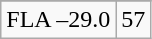<table class="wikitable">
<tr align="center">
</tr>
<tr align="center">
<td>FLA –29.0</td>
<td>57</td>
</tr>
</table>
